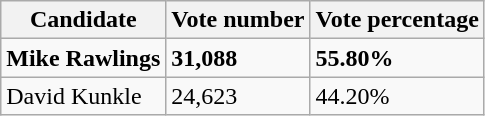<table class="wikitable">
<tr>
<th>Candidate</th>
<th>Vote number</th>
<th>Vote percentage</th>
</tr>
<tr>
<td><strong>Mike Rawlings</strong></td>
<td><strong>31,088</strong></td>
<td><strong>55.80%</strong></td>
</tr>
<tr>
<td>David Kunkle</td>
<td>24,623</td>
<td>44.20%</td>
</tr>
</table>
